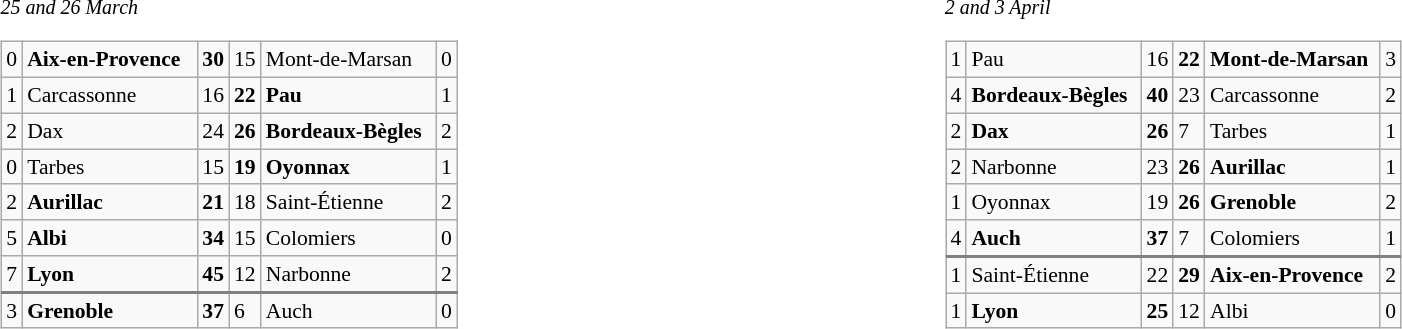<table width="100%" align="center" border="0" cellpadding="0" cellspacing="5">
<tr valign="top" align="left">
<td width="50%"><br><small><em>25 and 26 March</em></small><table class="wikitable gauche" cellpadding="0" cellspacing="0" style="font-size:90%;">
<tr>
<td>0</td>
<td width="110px"><strong> Aix-en-Provence </strong></td>
<td> <strong>30</strong></td>
<td> 15</td>
<td width="110px">Mont-de-Marsan</td>
<td>0</td>
</tr>
<tr>
<td>1</td>
<td>Carcassonne</td>
<td> 16</td>
<td> <strong>22</strong></td>
<td><strong> Pau </strong></td>
<td>1</td>
</tr>
<tr>
<td>2</td>
<td>Dax</td>
<td> 24</td>
<td> <strong>26</strong></td>
<td><strong> Bordeaux-Bègles </strong></td>
<td>2</td>
</tr>
<tr>
<td>0</td>
<td>Tarbes</td>
<td> 15</td>
<td> <strong>19</strong></td>
<td><strong> Oyonnax </strong></td>
<td>1</td>
</tr>
<tr>
<td>2</td>
<td><strong> Aurillac </strong></td>
<td> <strong>21</strong></td>
<td> 18</td>
<td>Saint-Étienne</td>
<td>2</td>
</tr>
<tr>
<td>5</td>
<td><strong> Albi </strong></td>
<td> <strong>34</strong></td>
<td> 15</td>
<td>Colomiers</td>
<td>0</td>
</tr>
<tr>
<td>7</td>
<td><strong> Lyon </strong></td>
<td> <strong>45</strong></td>
<td> 12</td>
<td>Narbonne</td>
<td>2</td>
</tr>
<tr --- style="border-top:2px solid grey;">
<td>3</td>
<td><strong> Grenoble </strong></td>
<td> <strong>37</strong></td>
<td> 6</td>
<td>Auch</td>
<td>0</td>
</tr>
</table>
</td>
<td width="50%"><br><small><em>2 and 3 April</em></small><table class="wikitable gauche" cellpadding="0" cellspacing="0" style="font-size:90%;">
<tr>
<td>1</td>
<td width="110px">Pau</td>
<td> 16</td>
<td> <strong>22</strong></td>
<td width="110px"><strong>Mont-de-Marsan</strong></td>
<td>3</td>
</tr>
<tr>
<td>4</td>
<td><strong>Bordeaux-Bègles</strong></td>
<td> <strong>40</strong></td>
<td> 23</td>
<td>Carcassonne</td>
<td>2</td>
</tr>
<tr>
<td>2</td>
<td><strong>Dax</strong></td>
<td> <strong>26</strong></td>
<td> 7</td>
<td>Tarbes</td>
<td>1</td>
</tr>
<tr>
<td>2</td>
<td>Narbonne</td>
<td> 23</td>
<td> <strong>26</strong></td>
<td><strong>Aurillac</strong></td>
<td>1</td>
</tr>
<tr>
<td>1</td>
<td>Oyonnax</td>
<td> 19</td>
<td> <strong>26</strong></td>
<td><strong>Grenoble</strong></td>
<td>2</td>
</tr>
<tr>
<td>4</td>
<td><strong>Auch</strong></td>
<td> <strong>37</strong></td>
<td> 7</td>
<td>Colomiers</td>
<td>1</td>
</tr>
<tr --- style="border-top:2px solid grey;">
<td>1</td>
<td>Saint-Étienne</td>
<td> 22</td>
<td> <strong>29</strong></td>
<td><strong>Aix-en-Provence</strong></td>
<td>2</td>
</tr>
<tr>
<td>1</td>
<td><strong>Lyon</strong></td>
<td> <strong>25</strong></td>
<td> 12</td>
<td>Albi</td>
<td>0</td>
</tr>
</table>
</td>
</tr>
</table>
